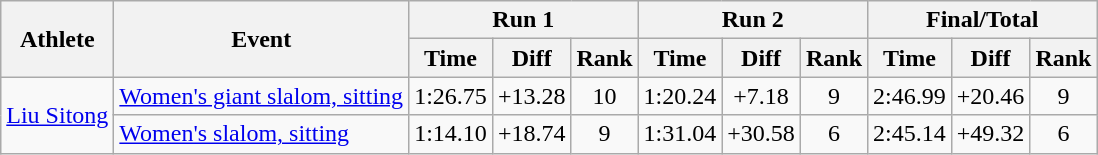<table class="wikitable" style="font-size:100%">
<tr>
<th rowspan="2">Athlete</th>
<th rowspan="2">Event</th>
<th colspan="3">Run 1</th>
<th colspan="3">Run 2</th>
<th colspan="3">Final/Total</th>
</tr>
<tr>
<th>Time</th>
<th>Diff</th>
<th>Rank</th>
<th>Time</th>
<th>Diff</th>
<th>Rank</th>
<th>Time</th>
<th>Diff</th>
<th>Rank</th>
</tr>
<tr align=center>
<td align=left rowspan=2><a href='#'>Liu Sitong</a></td>
<td align=left><a href='#'>Women's giant slalom, sitting</a></td>
<td>1:26.75</td>
<td>+13.28</td>
<td>10</td>
<td>1:20.24</td>
<td>+7.18</td>
<td>9</td>
<td>2:46.99</td>
<td>+20.46</td>
<td>9</td>
</tr>
<tr align=center>
<td align=left><a href='#'>Women's slalom, sitting</a></td>
<td>1:14.10</td>
<td>+18.74</td>
<td>9</td>
<td>1:31.04</td>
<td>+30.58</td>
<td>6</td>
<td>2:45.14</td>
<td>+49.32</td>
<td>6</td>
</tr>
</table>
